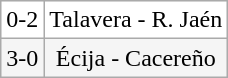<table class="wikitable">
<tr align=center bgcolor=white>
<td>0-2</td>
<td>Talavera - R. Jaén</td>
</tr>
<tr align=center bgcolor=#F5F5F5>
<td>3-0</td>
<td>Écija - Cacereño</td>
</tr>
</table>
